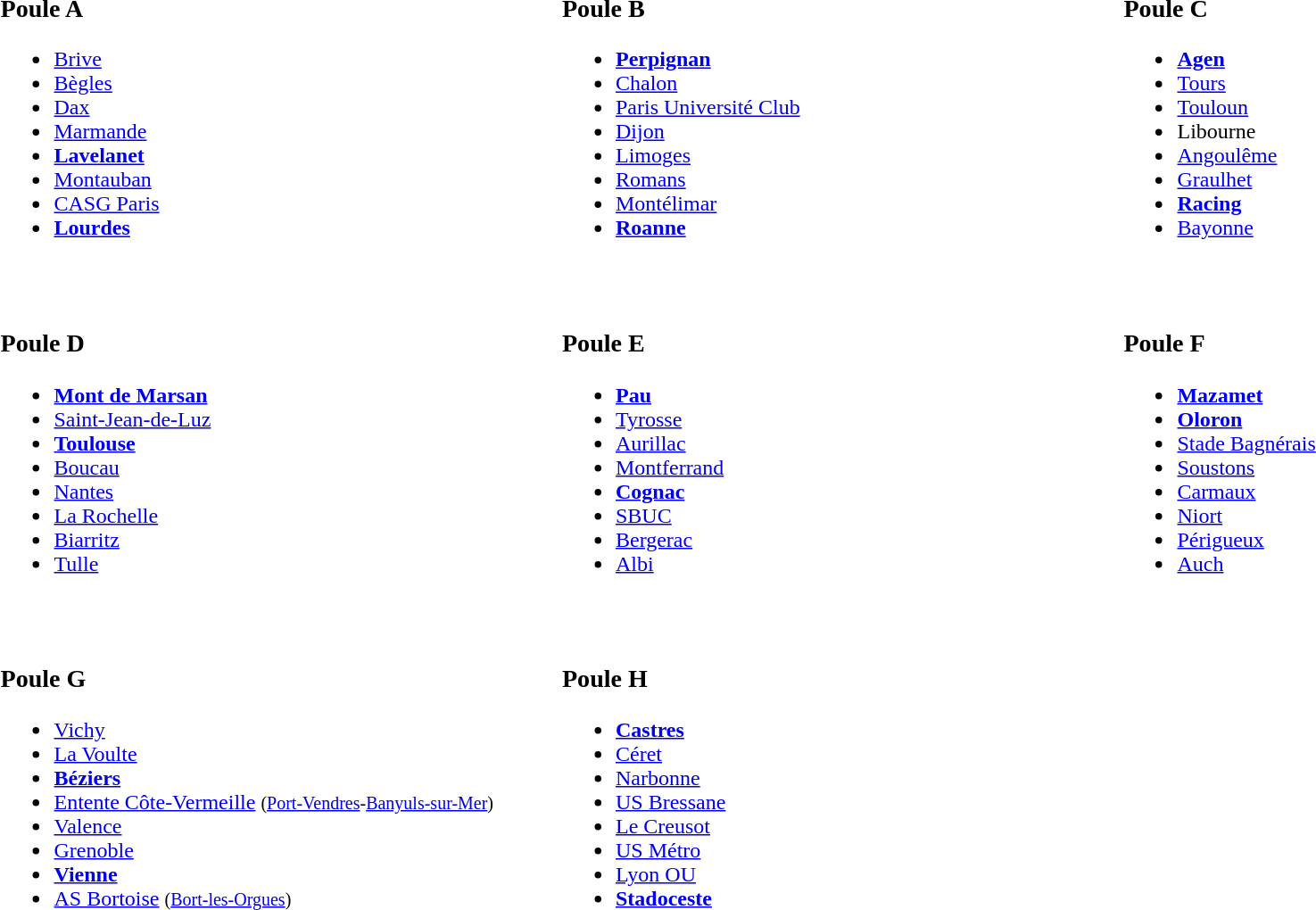<table width="100%" align="center" border="0" cellpadding="4" cellspacing="5">
<tr valign="top" align="left">
<td width="33%"><br><h3>Poule A</h3><ul><li><a href='#'>Brive</a></li><li><a href='#'>Bègles</a></li><li><a href='#'>Dax</a></li><li><a href='#'>Marmande</a></li><li><strong><a href='#'>Lavelanet</a></strong></li><li><a href='#'>Montauban</a></li><li><a href='#'>CASG Paris</a></li><li><strong><a href='#'>Lourdes</a></strong></li></ul></td>
<td width="33%"><br><h3>Poule B</h3><ul><li><strong><a href='#'>Perpignan</a></strong></li><li><a href='#'>Chalon</a></li><li><a href='#'>Paris Université Club</a></li><li><a href='#'>Dijon</a></li><li><a href='#'>Limoges</a></li><li><a href='#'>Romans</a></li><li><a href='#'>Montélimar</a></li><li><strong><a href='#'>Roanne</a></strong></li></ul></td>
<td width="30%"><br><h3>Poule C</h3><ul><li><strong><a href='#'>Agen</a></strong></li><li><a href='#'>Tours</a></li><li><a href='#'>Touloun</a></li><li>Libourne</li><li><a href='#'>Angoulême</a></li><li><a href='#'>Graulhet</a></li><li><strong><a href='#'>Racing</a></strong></li><li><a href='#'>Bayonne</a></li></ul></td>
</tr>
<tr valign="top" align="left">
<td width="33%"><br><h3>Poule D</h3><ul><li><strong><a href='#'>Mont de Marsan</a></strong></li><li><a href='#'>Saint-Jean-de-Luz</a></li><li><strong><a href='#'>Toulouse</a></strong></li><li><a href='#'>Boucau</a></li><li><a href='#'>Nantes</a></li><li><a href='#'>La Rochelle</a></li><li><a href='#'>Biarritz</a></li><li><a href='#'>Tulle</a></li></ul></td>
<td width="33%"><br><h3>Poule E</h3><ul><li><strong><a href='#'>Pau</a></strong></li><li><a href='#'>Tyrosse</a></li><li><a href='#'>Aurillac</a></li><li><a href='#'>Montferrand</a></li><li><strong><a href='#'>Cognac</a></strong></li><li><a href='#'>SBUC</a></li><li><a href='#'>Bergerac</a></li><li><a href='#'>Albi</a></li></ul></td>
<td width="33%"><br><h3>Poule F</h3><ul><li><strong><a href='#'>Mazamet</a></strong></li><li><strong><a href='#'>Oloron</a></strong></li><li><a href='#'>Stade Bagnérais</a></li><li><a href='#'>Soustons</a></li><li><a href='#'>Carmaux</a></li><li><a href='#'>Niort</a></li><li><a href='#'>Périgueux</a></li><li><a href='#'>Auch</a></li></ul></td>
</tr>
<tr valign="top" align="left">
<td width="33%"><br><h3>Poule G</h3><ul><li><a href='#'>Vichy</a></li><li><a href='#'>La Voulte</a></li><li><strong><a href='#'>Béziers</a></strong></li><li><a href='#'>Entente Côte-Vermeille</a>  <small>(<a href='#'>Port-Vendres</a>-<a href='#'>Banyuls-sur-Mer</a>)</small></li><li><a href='#'>Valence</a></li><li><a href='#'>Grenoble</a></li><li><strong><a href='#'>Vienne</a></strong></li><li><a href='#'>AS Bortoise</a> <small>(<a href='#'>Bort-les-Orgues</a>)</small></li></ul></td>
<td width="33%"><br><h3>Poule H</h3><ul><li><strong><a href='#'>Castres</a></strong></li><li><a href='#'>Céret</a></li><li><a href='#'>Narbonne</a></li><li><a href='#'>US Bressane</a></li><li><a href='#'>Le Creusot</a></li><li><a href='#'>US Métro</a></li><li><a href='#'>Lyon OU</a></li><li><strong><a href='#'>Stadoceste</a></strong></li></ul></td>
<td width="33%"></td>
</tr>
</table>
